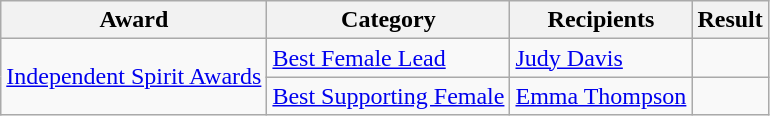<table class="wikitable sortable">
<tr>
<th>Award</th>
<th>Category</th>
<th>Recipients</th>
<th>Result</th>
</tr>
<tr>
<td rowspan="2"><a href='#'>Independent Spirit Awards</a></td>
<td><a href='#'>Best Female Lead</a></td>
<td><a href='#'>Judy Davis</a></td>
<td></td>
</tr>
<tr>
<td><a href='#'>Best Supporting Female</a></td>
<td><a href='#'>Emma Thompson</a></td>
<td></td>
</tr>
</table>
